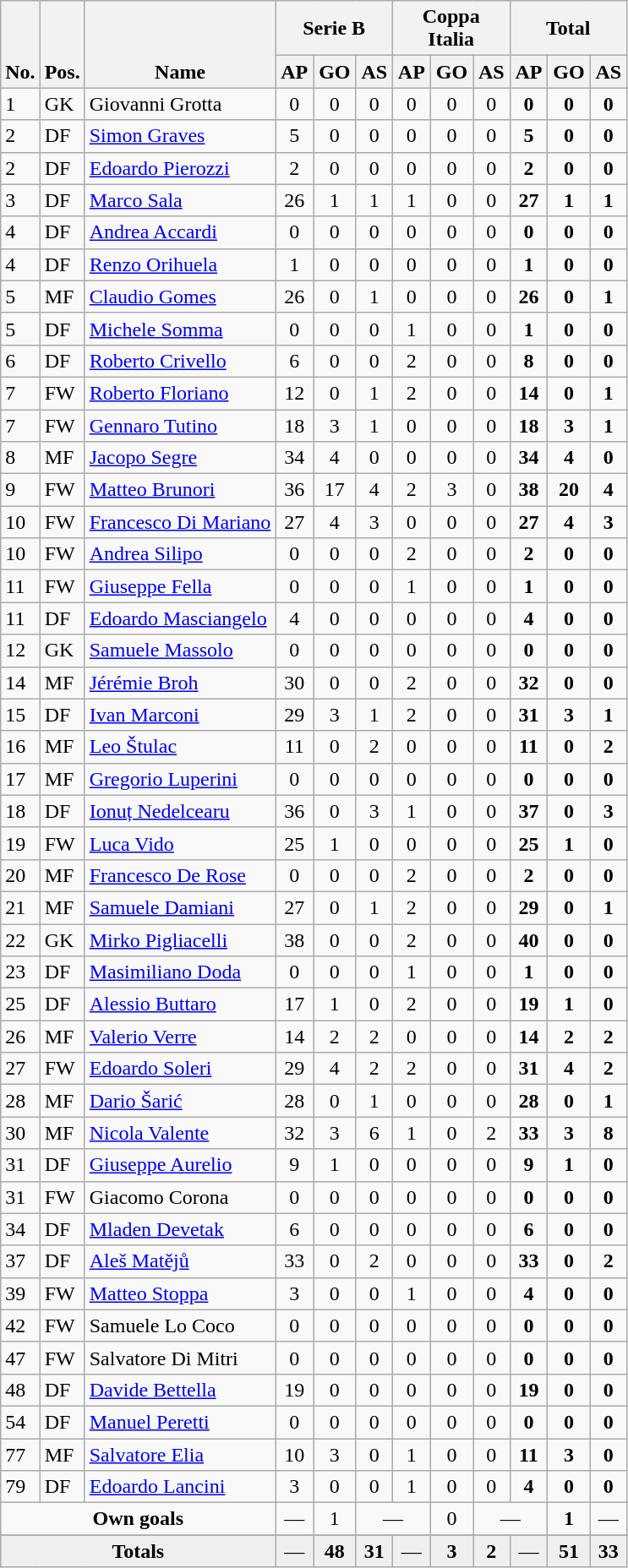<table class="wikitable sortable" style="text-align:center">
<tr>
<th rowspan="2" valign="bottom">No.</th>
<th rowspan="2" valign="bottom">Pos.</th>
<th rowspan="2" valign="bottom">Name</th>
<th colspan="3" width="85">Serie B</th>
<th colspan="3" width="85">Coppa Italia</th>
<th colspan="3" width="85">Total</th>
</tr>
<tr>
<th>AP</th>
<th>GO</th>
<th>AS</th>
<th>AP</th>
<th>GO</th>
<th>AS</th>
<th>AP</th>
<th>GO</th>
<th>AS</th>
</tr>
<tr>
<td align="left">1</td>
<td align="left">GK</td>
<td align="left"> Giovanni Grotta</td>
<td>0</td>
<td>0</td>
<td>0</td>
<td>0</td>
<td>0</td>
<td>0</td>
<td><strong>0</strong></td>
<td><strong>0</strong></td>
<td><strong>0</strong></td>
</tr>
<tr>
<td align="left">2</td>
<td align="left">DF</td>
<td align="left"> <a href='#'>Simon Graves</a></td>
<td>5</td>
<td>0</td>
<td>0</td>
<td>0</td>
<td>0</td>
<td>0</td>
<td><strong>5</strong></td>
<td><strong>0</strong></td>
<td><strong>0</strong></td>
</tr>
<tr>
<td align="left">2</td>
<td align="left">DF</td>
<td align="left"> <a href='#'>Edoardo Pierozzi</a></td>
<td>2</td>
<td>0</td>
<td>0</td>
<td>0</td>
<td>0</td>
<td>0</td>
<td><strong>2</strong></td>
<td><strong>0</strong></td>
<td><strong>0</strong></td>
</tr>
<tr>
<td align="left">3</td>
<td align="left">DF</td>
<td align="left"> <a href='#'>Marco Sala</a></td>
<td>26</td>
<td>1</td>
<td>1</td>
<td>1</td>
<td>0</td>
<td>0</td>
<td><strong>27</strong></td>
<td><strong>1</strong></td>
<td><strong>1</strong></td>
</tr>
<tr>
<td align="left">4</td>
<td align="left">DF</td>
<td align="left"> <a href='#'>Andrea Accardi</a></td>
<td>0</td>
<td>0</td>
<td>0</td>
<td>0</td>
<td>0</td>
<td>0</td>
<td><strong>0</strong></td>
<td><strong>0</strong></td>
<td><strong>0</strong></td>
</tr>
<tr>
<td align="left">4</td>
<td align="left">DF</td>
<td align="left"> <a href='#'>Renzo Orihuela</a></td>
<td>1</td>
<td>0</td>
<td>0</td>
<td>0</td>
<td>0</td>
<td>0</td>
<td><strong>1</strong></td>
<td><strong>0</strong></td>
<td><strong>0</strong></td>
</tr>
<tr>
<td align="left">5</td>
<td align="left">MF</td>
<td align="left"> <a href='#'>Claudio Gomes</a></td>
<td>26</td>
<td>0</td>
<td>1</td>
<td>0</td>
<td>0</td>
<td>0</td>
<td><strong>26</strong></td>
<td><strong>0</strong></td>
<td><strong>1</strong></td>
</tr>
<tr>
<td align="left">5</td>
<td align="left">DF</td>
<td align="left"> <a href='#'>Michele Somma</a></td>
<td>0</td>
<td>0</td>
<td>0</td>
<td>1</td>
<td>0</td>
<td>0</td>
<td><strong>1</strong></td>
<td><strong>0</strong></td>
<td><strong>0</strong></td>
</tr>
<tr>
<td align="left">6</td>
<td align="left">DF</td>
<td align="left"> <a href='#'>Roberto Crivello</a></td>
<td>6</td>
<td>0</td>
<td>0</td>
<td>2</td>
<td>0</td>
<td>0</td>
<td><strong>8</strong></td>
<td><strong>0</strong></td>
<td><strong>0</strong></td>
</tr>
<tr>
<td align="left">7</td>
<td align="left">FW</td>
<td align="left"> <a href='#'>Roberto Floriano</a></td>
<td>12</td>
<td>0</td>
<td>1</td>
<td>2</td>
<td>0</td>
<td>0</td>
<td><strong>14</strong></td>
<td><strong>0</strong></td>
<td><strong>1</strong></td>
</tr>
<tr>
<td align="left">7</td>
<td align="left">FW</td>
<td align="left"> <a href='#'>Gennaro Tutino</a></td>
<td>18</td>
<td>3</td>
<td>1</td>
<td>0</td>
<td>0</td>
<td>0</td>
<td><strong>18</strong></td>
<td><strong>3</strong></td>
<td><strong>1</strong></td>
</tr>
<tr>
<td align="left">8</td>
<td align="left">MF</td>
<td align="left"> <a href='#'>Jacopo Segre</a></td>
<td>34</td>
<td>4</td>
<td>0</td>
<td>0</td>
<td>0</td>
<td>0</td>
<td><strong>34</strong></td>
<td><strong>4</strong></td>
<td><strong>0</strong></td>
</tr>
<tr>
<td align="left">9</td>
<td align="left">FW</td>
<td align="left"> <a href='#'>Matteo Brunori</a></td>
<td>36</td>
<td>17</td>
<td>4</td>
<td>2</td>
<td>3</td>
<td>0</td>
<td><strong>38</strong></td>
<td><strong>20</strong></td>
<td><strong>4</strong></td>
</tr>
<tr>
<td align="left">10</td>
<td align="left">FW</td>
<td align="left"> <a href='#'>Francesco Di Mariano</a></td>
<td>27</td>
<td>4</td>
<td>3</td>
<td>0</td>
<td>0</td>
<td>0</td>
<td><strong>27</strong></td>
<td><strong>4</strong></td>
<td><strong>3</strong></td>
</tr>
<tr>
<td align="left">10</td>
<td align="left">FW</td>
<td align="left"> <a href='#'>Andrea Silipo</a></td>
<td>0</td>
<td>0</td>
<td>0</td>
<td>2</td>
<td>0</td>
<td>0</td>
<td><strong>2</strong></td>
<td><strong>0</strong></td>
<td><strong>0</strong></td>
</tr>
<tr>
<td align="left">11</td>
<td align="left">FW</td>
<td align="left"> <a href='#'>Giuseppe Fella</a></td>
<td>0</td>
<td>0</td>
<td>0</td>
<td>1</td>
<td>0</td>
<td>0</td>
<td><strong>1</strong></td>
<td><strong>0</strong></td>
<td><strong>0</strong></td>
</tr>
<tr>
<td align="left">11</td>
<td align="left">DF</td>
<td align="left"> <a href='#'>Edoardo Masciangelo</a></td>
<td>4</td>
<td>0</td>
<td>0</td>
<td>0</td>
<td>0</td>
<td>0</td>
<td><strong>4</strong></td>
<td><strong>0</strong></td>
<td><strong>0</strong></td>
</tr>
<tr>
<td align="left">12</td>
<td align="left">GK</td>
<td align="left"> <a href='#'>Samuele Massolo</a></td>
<td>0</td>
<td>0</td>
<td>0</td>
<td>0</td>
<td>0</td>
<td>0</td>
<td><strong>0</strong></td>
<td><strong>0</strong></td>
<td><strong>0</strong></td>
</tr>
<tr>
<td align="left">14</td>
<td align="left">MF</td>
<td align="left"> <a href='#'>Jérémie Broh</a></td>
<td>30</td>
<td>0</td>
<td>0</td>
<td>2</td>
<td>0</td>
<td>0</td>
<td><strong>32</strong></td>
<td><strong>0</strong></td>
<td><strong>0</strong></td>
</tr>
<tr>
<td align="left">15</td>
<td align="left">DF</td>
<td align="left"> <a href='#'>Ivan Marconi</a></td>
<td>29</td>
<td>3</td>
<td>1</td>
<td>2</td>
<td>0</td>
<td>0</td>
<td><strong>31</strong></td>
<td><strong>3</strong></td>
<td><strong>1</strong></td>
</tr>
<tr>
<td align="left">16</td>
<td align="left">MF</td>
<td align="left"> <a href='#'>Leo Štulac</a></td>
<td>11</td>
<td>0</td>
<td>2</td>
<td>0</td>
<td>0</td>
<td>0</td>
<td><strong>11</strong></td>
<td><strong>0</strong></td>
<td><strong>2</strong></td>
</tr>
<tr>
<td align="left">17</td>
<td align="left">MF</td>
<td align="left"> <a href='#'>Gregorio Luperini</a></td>
<td>0</td>
<td>0</td>
<td>0</td>
<td>0</td>
<td>0</td>
<td>0</td>
<td><strong>0</strong></td>
<td><strong>0</strong></td>
<td><strong>0</strong></td>
</tr>
<tr>
<td align="left">18</td>
<td align="left">DF</td>
<td align="left"> <a href='#'>Ionuț Nedelcearu</a></td>
<td>36</td>
<td>0</td>
<td>3</td>
<td>1</td>
<td>0</td>
<td>0</td>
<td><strong>37</strong></td>
<td><strong>0</strong></td>
<td><strong>3</strong></td>
</tr>
<tr>
<td align="left">19</td>
<td align="left">FW</td>
<td align="left"> <a href='#'>Luca Vido</a></td>
<td>25</td>
<td>1</td>
<td>0</td>
<td>0</td>
<td>0</td>
<td>0</td>
<td><strong>25</strong></td>
<td><strong>1</strong></td>
<td><strong>0</strong></td>
</tr>
<tr>
<td align="left">20</td>
<td align="left">MF</td>
<td align="left"> <a href='#'>Francesco De Rose</a></td>
<td>0</td>
<td>0</td>
<td>0</td>
<td>2</td>
<td>0</td>
<td>0</td>
<td><strong>2</strong></td>
<td><strong>0</strong></td>
<td><strong>0</strong></td>
</tr>
<tr>
<td align="left">21</td>
<td align="left">MF</td>
<td align="left"> <a href='#'>Samuele Damiani</a></td>
<td>27</td>
<td>0</td>
<td>1</td>
<td>2</td>
<td>0</td>
<td>0</td>
<td><strong>29</strong></td>
<td><strong>0</strong></td>
<td><strong>1</strong></td>
</tr>
<tr>
<td align="left">22</td>
<td align="left">GK</td>
<td align="left"> <a href='#'>Mirko Pigliacelli</a></td>
<td>38</td>
<td>0</td>
<td>0</td>
<td>2</td>
<td>0</td>
<td>0</td>
<td><strong>40</strong></td>
<td><strong>0</strong></td>
<td><strong>0</strong></td>
</tr>
<tr>
<td align="left">23</td>
<td align="left">DF</td>
<td align="left"> <a href='#'>Masimiliano Doda</a></td>
<td>0</td>
<td>0</td>
<td>0</td>
<td>1</td>
<td>0</td>
<td>0</td>
<td><strong>1</strong></td>
<td><strong>0</strong></td>
<td><strong>0</strong></td>
</tr>
<tr>
<td align="left">25</td>
<td align="left">DF</td>
<td align="left"> <a href='#'>Alessio Buttaro</a></td>
<td>17</td>
<td>1</td>
<td>0</td>
<td>2</td>
<td>0</td>
<td>0</td>
<td><strong>19</strong></td>
<td><strong>1</strong></td>
<td><strong>0</strong></td>
</tr>
<tr>
<td align="left">26</td>
<td align="left">MF</td>
<td align="left"> <a href='#'>Valerio Verre</a></td>
<td>14</td>
<td>2</td>
<td>2</td>
<td>0</td>
<td>0</td>
<td>0</td>
<td><strong>14</strong></td>
<td><strong>2</strong></td>
<td><strong>2</strong></td>
</tr>
<tr>
<td align="left">27</td>
<td align="left">FW</td>
<td align="left"> <a href='#'>Edoardo Soleri</a></td>
<td>29</td>
<td>4</td>
<td>2</td>
<td>2</td>
<td>0</td>
<td>0</td>
<td><strong>31</strong></td>
<td><strong>4</strong></td>
<td><strong>2</strong></td>
</tr>
<tr>
<td align="left">28</td>
<td align="left">MF</td>
<td align="left"> <a href='#'>Dario Šarić</a></td>
<td>28</td>
<td>0</td>
<td>1</td>
<td>0</td>
<td>0</td>
<td>0</td>
<td><strong>28</strong></td>
<td><strong>0</strong></td>
<td><strong>1</strong></td>
</tr>
<tr>
<td align="left">30</td>
<td align="left">MF</td>
<td align="left"> <a href='#'>Nicola Valente</a></td>
<td>32</td>
<td>3</td>
<td>6</td>
<td>1</td>
<td>0</td>
<td>2</td>
<td><strong>33</strong></td>
<td><strong>3</strong></td>
<td><strong>8</strong></td>
</tr>
<tr>
<td align="left">31</td>
<td align="left">DF</td>
<td align="left"> <a href='#'>Giuseppe Aurelio</a></td>
<td>9</td>
<td>1</td>
<td>0</td>
<td>0</td>
<td>0</td>
<td>0</td>
<td><strong>9</strong></td>
<td><strong>1</strong></td>
<td><strong>0</strong></td>
</tr>
<tr>
<td align="left">31</td>
<td align="left">FW</td>
<td align="left"> Giacomo Corona</td>
<td>0</td>
<td>0</td>
<td>0</td>
<td>0</td>
<td>0</td>
<td>0</td>
<td><strong>0</strong></td>
<td><strong>0</strong></td>
<td><strong>0</strong></td>
</tr>
<tr>
<td align="left">34</td>
<td align="left">DF</td>
<td align="left"> <a href='#'>Mladen Devetak</a></td>
<td>6</td>
<td>0</td>
<td>0</td>
<td>0</td>
<td>0</td>
<td>0</td>
<td><strong>6</strong></td>
<td><strong>0</strong></td>
<td><strong>0</strong></td>
</tr>
<tr>
<td align="left">37</td>
<td align="left">DF</td>
<td align="left"> <a href='#'>Aleš Matějů</a></td>
<td>33</td>
<td>0</td>
<td>2</td>
<td>0</td>
<td>0</td>
<td>0</td>
<td><strong>33</strong></td>
<td><strong>0</strong></td>
<td><strong>2</strong></td>
</tr>
<tr>
<td align="left">39</td>
<td align="left">FW</td>
<td align="left"> <a href='#'>Matteo Stoppa</a></td>
<td>3</td>
<td>0</td>
<td>0</td>
<td>1</td>
<td>0</td>
<td>0</td>
<td><strong>4</strong></td>
<td><strong>0</strong></td>
<td><strong>0</strong></td>
</tr>
<tr>
<td align="left">42</td>
<td align="left">FW</td>
<td align="left"> Samuele Lo Coco</td>
<td>0</td>
<td>0</td>
<td>0</td>
<td>0</td>
<td>0</td>
<td>0</td>
<td><strong>0</strong></td>
<td><strong>0</strong></td>
<td><strong>0</strong></td>
</tr>
<tr>
<td align="left">47</td>
<td align="left">FW</td>
<td align="left"> Salvatore Di Mitri</td>
<td>0</td>
<td>0</td>
<td>0</td>
<td>0</td>
<td>0</td>
<td>0</td>
<td><strong>0</strong></td>
<td><strong>0</strong></td>
<td><strong>0</strong></td>
</tr>
<tr>
<td align="left">48</td>
<td align="left">DF</td>
<td align="left"> <a href='#'>Davide Bettella</a></td>
<td>19</td>
<td>0</td>
<td>0</td>
<td>0</td>
<td>0</td>
<td>0</td>
<td><strong>19</strong></td>
<td><strong>0</strong></td>
<td><strong>0</strong></td>
</tr>
<tr>
<td align="left">54</td>
<td align="left">DF</td>
<td align="left"> <a href='#'>Manuel Peretti</a></td>
<td>0</td>
<td>0</td>
<td>0</td>
<td>0</td>
<td>0</td>
<td>0</td>
<td><strong>0</strong></td>
<td><strong>0</strong></td>
<td><strong>0</strong></td>
</tr>
<tr>
<td align="left">77</td>
<td align="left">MF</td>
<td align="left"> <a href='#'>Salvatore Elia</a></td>
<td>10</td>
<td>3</td>
<td>0</td>
<td>1</td>
<td>0</td>
<td>0</td>
<td><strong>11</strong></td>
<td><strong>3</strong></td>
<td><strong>0</strong></td>
</tr>
<tr>
<td align="left">79</td>
<td align="left">DF</td>
<td align="left"> <a href='#'>Edoardo Lancini</a></td>
<td>3</td>
<td>0</td>
<td>0</td>
<td>1</td>
<td>0</td>
<td>0</td>
<td><strong>4</strong></td>
<td><strong>0</strong></td>
<td><strong>0</strong></td>
</tr>
<tr>
<td colspan="3"><strong>Own goals</strong></td>
<td>—</td>
<td>1</td>
<td colspan="2">—</td>
<td>0</td>
<td colspan="2">—</td>
<td><strong>1</strong></td>
<td>—</td>
</tr>
<tr>
</tr>
<tr bgcolor="#EFEFEF">
<td colspan="3"><strong>Totals</strong></td>
<td>—</td>
<td><strong>48</strong></td>
<td><strong>31</strong></td>
<td>—</td>
<td><strong>3</strong></td>
<td><strong>2</strong></td>
<td>—</td>
<td><strong>51</strong></td>
<td><strong>33</strong></td>
</tr>
</table>
